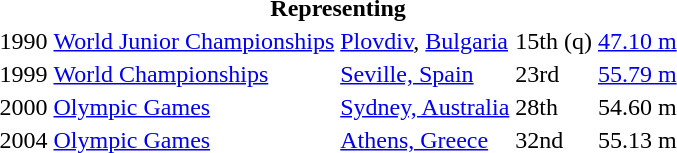<table>
<tr>
<th colspan="5">Representing </th>
</tr>
<tr>
<td>1990</td>
<td><a href='#'>World Junior Championships</a></td>
<td><a href='#'>Plovdiv</a>, <a href='#'>Bulgaria</a></td>
<td>15th (q)</td>
<td><a href='#'>47.10 m</a></td>
</tr>
<tr>
<td>1999</td>
<td><a href='#'>World Championships</a></td>
<td><a href='#'>Seville, Spain</a></td>
<td>23rd</td>
<td><a href='#'>55.79 m</a></td>
</tr>
<tr>
<td>2000</td>
<td><a href='#'>Olympic Games</a></td>
<td><a href='#'>Sydney, Australia</a></td>
<td>28th</td>
<td>54.60 m</td>
</tr>
<tr>
<td>2004</td>
<td><a href='#'>Olympic Games</a></td>
<td><a href='#'>Athens, Greece</a></td>
<td>32nd</td>
<td>55.13 m</td>
</tr>
</table>
